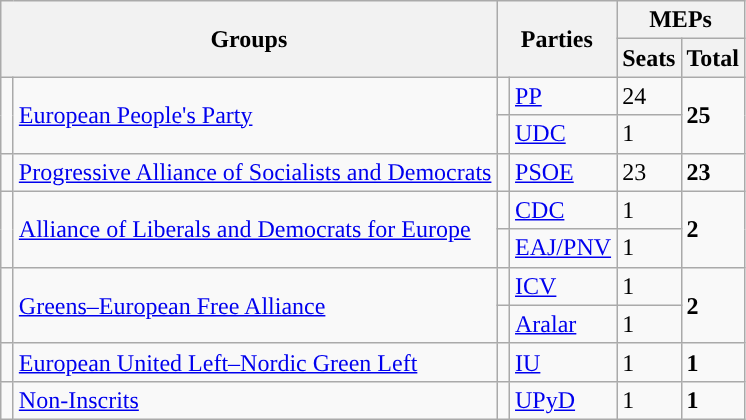<table class="wikitable" style="text-align:left;">
<tr>
<th rowspan="2" colspan="2">Groups</th>
<th rowspan="2" colspan="2">Parties</th>
<th colspan="2">MEPs</th>
</tr>
<tr>
<th>Seats</th>
<th>Total</th>
</tr>
<tr>
<td rowspan="2" width="1"></td>
<td rowspan="2"><a href='#'>European People's Party</a></td>
<td width="1" style="color:inherit;background:"></td>
<td><a href='#'>PP</a></td>
<td>24</td>
<td rowspan="2"><strong>25</strong></td>
</tr>
<tr>
<td style="color:inherit;background:"></td>
<td><a href='#'>UDC</a></td>
<td>1</td>
</tr>
<tr>
<td style="color:inherit;background:"></td>
<td><a href='#'>Progressive Alliance of Socialists and Democrats</a></td>
<td style="color:inherit;background:"></td>
<td><a href='#'>PSOE</a></td>
<td>23</td>
<td><strong>23</strong></td>
</tr>
<tr>
<td rowspan="2" style="color:inherit;background:"></td>
<td rowspan="2"><a href='#'>Alliance of Liberals and Democrats for Europe</a></td>
<td style="color:inherit;background:"></td>
<td><a href='#'>CDC</a></td>
<td>1</td>
<td rowspan="2"><strong>2</strong></td>
</tr>
<tr>
<td style="color:inherit;background:"></td>
<td><a href='#'>EAJ/PNV</a></td>
<td>1</td>
</tr>
<tr>
<td rowspan="2" style="color:inherit;background:"></td>
<td rowspan="2"><a href='#'>Greens–European Free Alliance</a></td>
<td style="color:inherit;background:"></td>
<td><a href='#'>ICV</a></td>
<td>1</td>
<td rowspan="2"><strong>2</strong></td>
</tr>
<tr>
<td style="color:inherit;background:"></td>
<td><a href='#'>Aralar</a></td>
<td>1</td>
</tr>
<tr>
<td style="color:inherit;background:"></td>
<td><a href='#'>European United Left–Nordic Green Left</a></td>
<td style="color:inherit;background:"></td>
<td><a href='#'>IU</a></td>
<td>1</td>
<td><strong>1</strong></td>
</tr>
<tr>
<td style="color:inherit;background:"></td>
<td><a href='#'>Non-Inscrits</a></td>
<td style="color:inherit;background:"></td>
<td><a href='#'>UPyD</a></td>
<td>1</td>
<td><strong>1</strong></td>
</tr>
</table>
